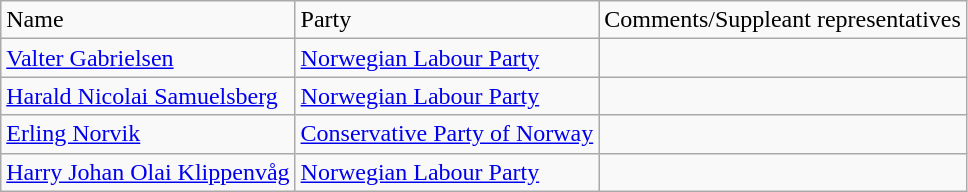<table class="wikitable">
<tr>
<td>Name</td>
<td>Party</td>
<td>Comments/Suppleant representatives</td>
</tr>
<tr>
<td><a href='#'>Valter Gabrielsen</a></td>
<td><a href='#'>Norwegian Labour Party</a></td>
<td></td>
</tr>
<tr>
<td><a href='#'>Harald Nicolai Samuelsberg</a></td>
<td><a href='#'>Norwegian Labour Party</a></td>
<td></td>
</tr>
<tr>
<td><a href='#'>Erling Norvik</a></td>
<td><a href='#'>Conservative Party of Norway</a></td>
<td></td>
</tr>
<tr>
<td><a href='#'>Harry Johan Olai Klippenvåg</a></td>
<td><a href='#'>Norwegian Labour Party</a></td>
<td></td>
</tr>
</table>
